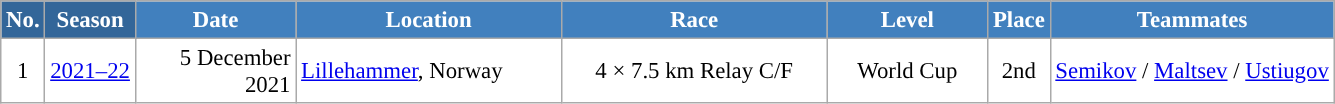<table class="wikitable sortable" style="font-size:95%; text-align:center; border:grey solid 1px; border-collapse:collapse; background:#ffffff;">
<tr style="background:#efefef;">
<th style="background-color:#369; color:white;">No.</th>
<th style="background-color:#369; color:white;">Season</th>
<th style="background-color:#4180be; color:white; width:100px;">Date</th>
<th style="background-color:#4180be; color:white; width:170px;">Location</th>
<th style="background-color:#4180be; color:white; width:170px;">Race</th>
<th style="background-color:#4180be; color:white; width:100px;">Level</th>
<th style="background-color:#4180be; color:white;">Place</th>
<th style="background-color:#4180be; color:white;">Teammates</th>
</tr>
<tr>
<td align=center>1</td>
<td align=center><a href='#'>2021–22</a></td>
<td align=right>5 December 2021</td>
<td align=left> <a href='#'>Lillehammer</a>, Norway</td>
<td>4 × 7.5 km Relay C/F</td>
<td>World Cup</td>
<td>2nd</td>
<td><a href='#'>Semikov</a> / <a href='#'>Maltsev</a> / <a href='#'>Ustiugov</a></td>
</tr>
</table>
